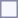<table style="border:1px solid #8888aa; background:#f7f8ff; padding:5px; font-size:95%; margin:0 12px 12px 0;">
</table>
